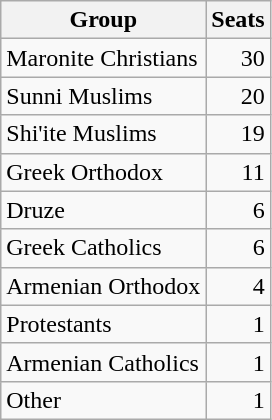<table class="wikitable" style="text-align:right">
<tr>
<th>Group</th>
<th>Seats</th>
</tr>
<tr>
<td align="left">Maronite Christians</td>
<td>30</td>
</tr>
<tr>
<td align="left">Sunni Muslims</td>
<td>20</td>
</tr>
<tr>
<td align="left">Shi'ite Muslims</td>
<td>19</td>
</tr>
<tr>
<td align="left">Greek Orthodox</td>
<td>11</td>
</tr>
<tr>
<td align="left">Druze</td>
<td>6</td>
</tr>
<tr>
<td align="left">Greek Catholics</td>
<td>6</td>
</tr>
<tr>
<td align="left">Armenian Orthodox</td>
<td>4</td>
</tr>
<tr>
<td align="left">Protestants</td>
<td>1</td>
</tr>
<tr>
<td align="left">Armenian Catholics</td>
<td>1</td>
</tr>
<tr>
<td align="left">Other</td>
<td>1</td>
</tr>
</table>
